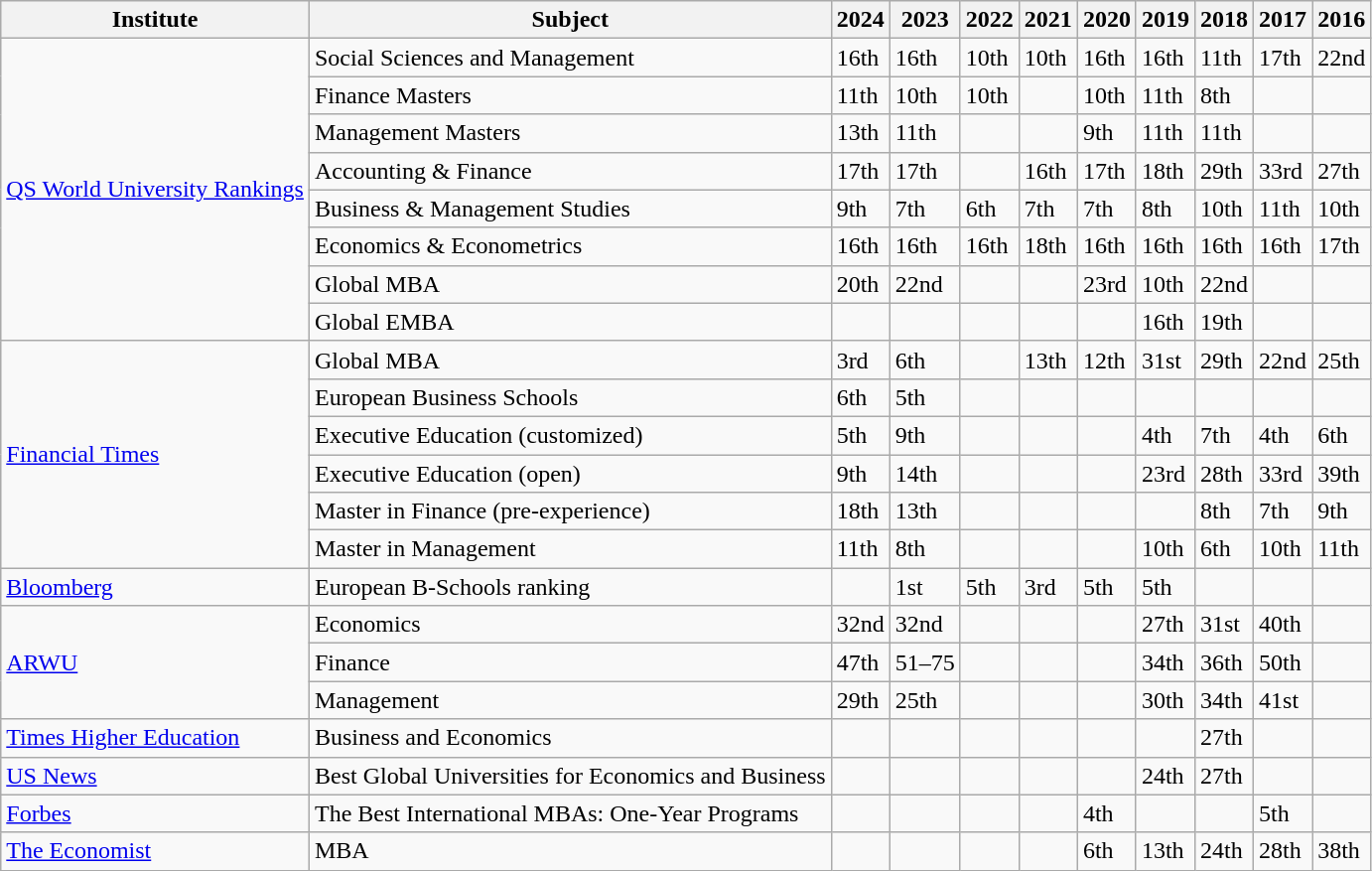<table class="wikitable">
<tr>
<th>Institute</th>
<th>Subject</th>
<th>2024</th>
<th>2023</th>
<th>2022</th>
<th>2021</th>
<th>2020</th>
<th>2019</th>
<th>2018</th>
<th>2017</th>
<th>2016</th>
</tr>
<tr>
<td rowspan="8"><a href='#'>QS World University Rankings</a></td>
<td>Social Sciences and Management</td>
<td>16th</td>
<td>16th</td>
<td>10th</td>
<td>10th</td>
<td>16th</td>
<td>16th</td>
<td>11th</td>
<td>17th</td>
<td>22nd</td>
</tr>
<tr>
<td>Finance Masters</td>
<td>11th</td>
<td>10th</td>
<td>10th</td>
<td></td>
<td>10th</td>
<td>11th</td>
<td>8th</td>
<td></td>
<td></td>
</tr>
<tr>
<td>Management Masters</td>
<td>13th</td>
<td>11th</td>
<td></td>
<td></td>
<td>9th</td>
<td>11th</td>
<td>11th</td>
<td></td>
<td></td>
</tr>
<tr>
<td>Accounting & Finance</td>
<td>17th</td>
<td>17th</td>
<td></td>
<td>16th</td>
<td>17th</td>
<td>18th</td>
<td>29th</td>
<td>33rd</td>
<td>27th</td>
</tr>
<tr>
<td>Business & Management Studies</td>
<td>9th</td>
<td>7th</td>
<td>6th</td>
<td>7th</td>
<td>7th</td>
<td>8th</td>
<td>10th</td>
<td>11th</td>
<td>10th</td>
</tr>
<tr>
<td>Economics & Econometrics</td>
<td>16th</td>
<td>16th</td>
<td>16th</td>
<td>18th</td>
<td>16th</td>
<td>16th</td>
<td>16th</td>
<td>16th</td>
<td>17th</td>
</tr>
<tr>
<td>Global MBA</td>
<td>20th</td>
<td>22nd</td>
<td></td>
<td></td>
<td>23rd</td>
<td>10th</td>
<td>22nd</td>
<td></td>
<td></td>
</tr>
<tr>
<td>Global EMBA</td>
<td></td>
<td></td>
<td></td>
<td></td>
<td></td>
<td>16th</td>
<td>19th</td>
<td></td>
<td></td>
</tr>
<tr>
<td rowspan="6"><a href='#'>Financial Times</a></td>
<td>Global MBA</td>
<td>3rd</td>
<td>6th</td>
<td></td>
<td>13th</td>
<td>12th</td>
<td>31st</td>
<td>29th</td>
<td>22nd</td>
<td>25th</td>
</tr>
<tr>
<td>European Business Schools</td>
<td>6th</td>
<td>5th</td>
<td></td>
<td></td>
<td></td>
<td></td>
<td></td>
<td></td>
<td></td>
</tr>
<tr>
<td>Executive Education (customized)</td>
<td>5th</td>
<td>9th</td>
<td></td>
<td></td>
<td></td>
<td>4th</td>
<td>7th</td>
<td>4th</td>
<td>6th</td>
</tr>
<tr>
<td>Executive Education (open)</td>
<td>9th</td>
<td>14th</td>
<td></td>
<td></td>
<td></td>
<td>23rd</td>
<td>28th</td>
<td>33rd</td>
<td>39th</td>
</tr>
<tr>
<td>Master in Finance (pre-experience)</td>
<td>18th</td>
<td>13th</td>
<td></td>
<td></td>
<td></td>
<td></td>
<td>8th</td>
<td>7th</td>
<td>9th</td>
</tr>
<tr>
<td>Master in Management</td>
<td>11th</td>
<td>8th</td>
<td></td>
<td></td>
<td></td>
<td>10th</td>
<td>6th</td>
<td>10th</td>
<td>11th</td>
</tr>
<tr>
<td><a href='#'>Bloomberg</a></td>
<td>European B-Schools ranking</td>
<td></td>
<td>1st</td>
<td>5th</td>
<td>3rd</td>
<td>5th</td>
<td>5th</td>
<td></td>
<td></td>
<td></td>
</tr>
<tr>
<td rowspan="3"><a href='#'>ARWU</a></td>
<td>Economics</td>
<td>32nd</td>
<td>32nd</td>
<td></td>
<td></td>
<td></td>
<td>27th</td>
<td>31st</td>
<td>40th</td>
<td></td>
</tr>
<tr>
<td>Finance</td>
<td>47th</td>
<td>51–75</td>
<td></td>
<td></td>
<td></td>
<td>34th</td>
<td>36th</td>
<td>50th</td>
<td></td>
</tr>
<tr>
<td>Management</td>
<td>29th</td>
<td>25th</td>
<td></td>
<td></td>
<td></td>
<td>30th</td>
<td>34th</td>
<td>41st</td>
<td></td>
</tr>
<tr>
<td><a href='#'>Times Higher Education</a></td>
<td>Business and Economics</td>
<td></td>
<td></td>
<td></td>
<td></td>
<td></td>
<td></td>
<td>27th</td>
<td></td>
<td></td>
</tr>
<tr>
<td><a href='#'>US News</a></td>
<td>Best Global Universities for Economics and Business</td>
<td></td>
<td></td>
<td></td>
<td></td>
<td></td>
<td>24th</td>
<td>27th</td>
<td></td>
<td></td>
</tr>
<tr>
<td><a href='#'>Forbes</a></td>
<td>The Best International MBAs: One-Year Programs</td>
<td></td>
<td></td>
<td></td>
<td></td>
<td>4th</td>
<td></td>
<td></td>
<td>5th</td>
<td></td>
</tr>
<tr>
<td><a href='#'>The Economist</a></td>
<td>MBA</td>
<td></td>
<td></td>
<td></td>
<td></td>
<td>6th</td>
<td>13th</td>
<td>24th</td>
<td>28th</td>
<td>38th</td>
</tr>
</table>
